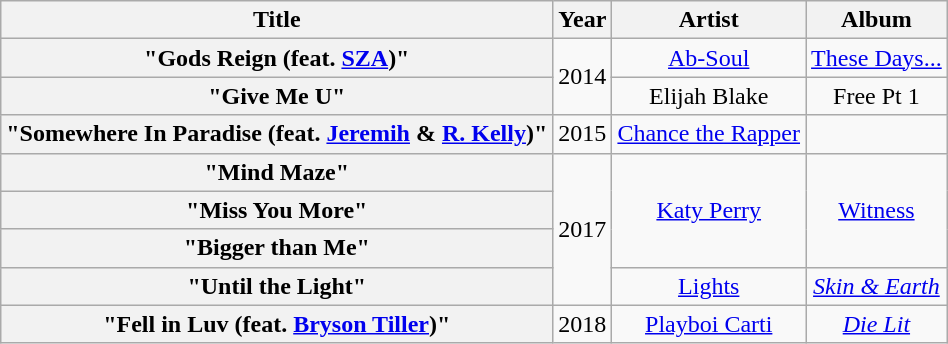<table class="wikitable plainrowheaders" style="text-align:center;">
<tr>
<th>Title</th>
<th>Year</th>
<th>Artist</th>
<th>Album</th>
</tr>
<tr>
<th scope="row">"Gods Reign (feat. <a href='#'>SZA</a>)"</th>
<td rowspan="2">2014</td>
<td><a href='#'>Ab-Soul</a></td>
<td><a href='#'>These Days...</a></td>
</tr>
<tr>
<th scope="row">"Give Me U"</th>
<td>Elijah Blake</td>
<td>Free Pt 1</td>
</tr>
<tr>
<th scope="row">"Somewhere In Paradise (feat. <a href='#'>Jeremih</a> & <a href='#'>R. Kelly</a>)"</th>
<td>2015</td>
<td><a href='#'>Chance the Rapper</a></td>
<td></td>
</tr>
<tr>
<th scope="row">"Mind Maze"</th>
<td rowspan="4">2017</td>
<td rowspan="3"><a href='#'>Katy Perry</a></td>
<td rowspan="3"><a href='#'>Witness</a></td>
</tr>
<tr>
<th scope="row">"Miss You More"</th>
</tr>
<tr>
<th scope="row">"Bigger than Me"</th>
</tr>
<tr>
<th scope="row">"Until the Light"</th>
<td><a href='#'>Lights</a></td>
<td><em><a href='#'>Skin & Earth</a></em></td>
</tr>
<tr>
<th scope="row">"Fell in Luv (feat. <a href='#'>Bryson Tiller</a>)"</th>
<td>2018</td>
<td><a href='#'>Playboi Carti</a></td>
<td><em><a href='#'>Die Lit</a></em></td>
</tr>
</table>
